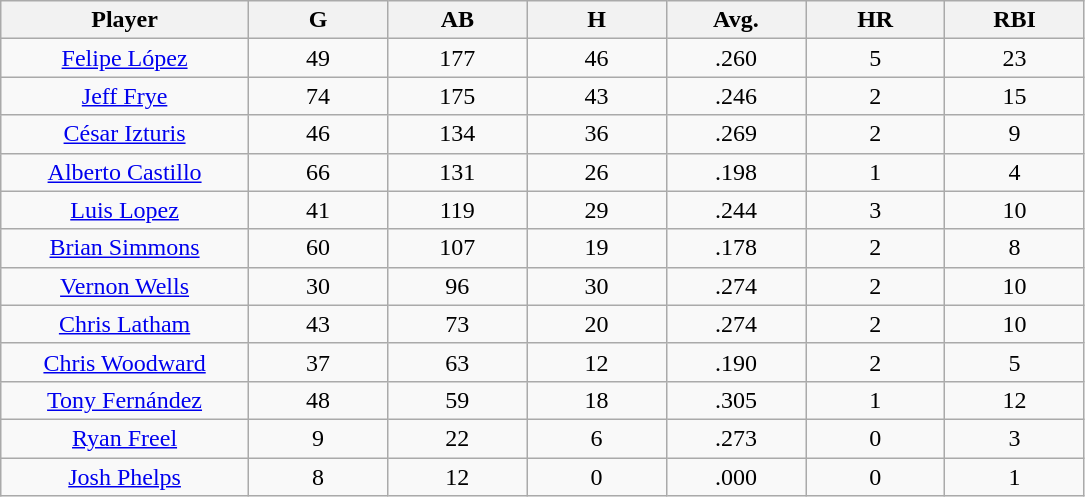<table class="wikitable sortable">
<tr>
<th bgcolor="#DDDDFF" width="16%">Player</th>
<th bgcolor="#DDDDFF" width="9%">G</th>
<th bgcolor="#DDDDFF" width="9%">AB</th>
<th bgcolor="#DDDDFF" width="9%">H</th>
<th bgcolor="#DDDDFF" width="9%">Avg.</th>
<th bgcolor="#DDDDFF" width="9%">HR</th>
<th bgcolor="#DDDDFF" width="9%">RBI</th>
</tr>
<tr align="center">
<td><a href='#'>Felipe López</a></td>
<td>49</td>
<td>177</td>
<td>46</td>
<td>.260</td>
<td>5</td>
<td>23</td>
</tr>
<tr align=center>
<td><a href='#'>Jeff Frye</a></td>
<td>74</td>
<td>175</td>
<td>43</td>
<td>.246</td>
<td>2</td>
<td>15</td>
</tr>
<tr align=center>
<td><a href='#'>César Izturis</a></td>
<td>46</td>
<td>134</td>
<td>36</td>
<td>.269</td>
<td>2</td>
<td>9</td>
</tr>
<tr align=center>
<td><a href='#'>Alberto Castillo</a></td>
<td>66</td>
<td>131</td>
<td>26</td>
<td>.198</td>
<td>1</td>
<td>4</td>
</tr>
<tr align=center>
<td><a href='#'>Luis Lopez</a></td>
<td>41</td>
<td>119</td>
<td>29</td>
<td>.244</td>
<td>3</td>
<td>10</td>
</tr>
<tr align="center">
<td><a href='#'>Brian Simmons</a></td>
<td>60</td>
<td>107</td>
<td>19</td>
<td>.178</td>
<td>2</td>
<td>8</td>
</tr>
<tr align=center>
<td><a href='#'>Vernon Wells</a></td>
<td>30</td>
<td>96</td>
<td>30</td>
<td>.274</td>
<td>2</td>
<td>10</td>
</tr>
<tr align=center>
<td><a href='#'>Chris Latham</a></td>
<td>43</td>
<td>73</td>
<td>20</td>
<td>.274</td>
<td>2</td>
<td>10</td>
</tr>
<tr align=center>
<td><a href='#'>Chris Woodward</a></td>
<td>37</td>
<td>63</td>
<td>12</td>
<td>.190</td>
<td>2</td>
<td>5</td>
</tr>
<tr align=center>
<td><a href='#'>Tony Fernández</a></td>
<td>48</td>
<td>59</td>
<td>18</td>
<td>.305</td>
<td>1</td>
<td>12</td>
</tr>
<tr align=center>
<td><a href='#'>Ryan Freel</a></td>
<td>9</td>
<td>22</td>
<td>6</td>
<td>.273</td>
<td>0</td>
<td>3</td>
</tr>
<tr align=center>
<td><a href='#'>Josh Phelps</a></td>
<td>8</td>
<td>12</td>
<td>0</td>
<td>.000</td>
<td>0</td>
<td>1</td>
</tr>
</table>
